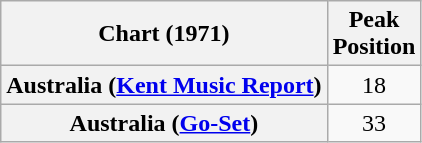<table class="wikitable plainrowheaders">
<tr>
<th scope="col">Chart (1971)</th>
<th scope="col">Peak<br>Position</th>
</tr>
<tr>
<th scope="row">Australia (<a href='#'>Kent Music Report</a>)</th>
<td style="text-align:center;">18</td>
</tr>
<tr>
<th scope="row">Australia (<a href='#'>Go-Set</a>)</th>
<td style="text-align:center;">33</td>
</tr>
</table>
